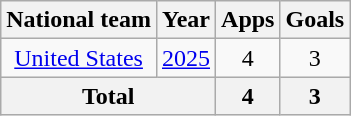<table class="wikitable" style="text-align:center">
<tr>
<th>National team</th>
<th>Year</th>
<th>Apps</th>
<th>Goals</th>
</tr>
<tr>
<td><a href='#'>United States</a></td>
<td><a href='#'>2025</a></td>
<td>4</td>
<td>3</td>
</tr>
<tr>
<th colspan="2">Total</th>
<th>4</th>
<th>3</th>
</tr>
</table>
